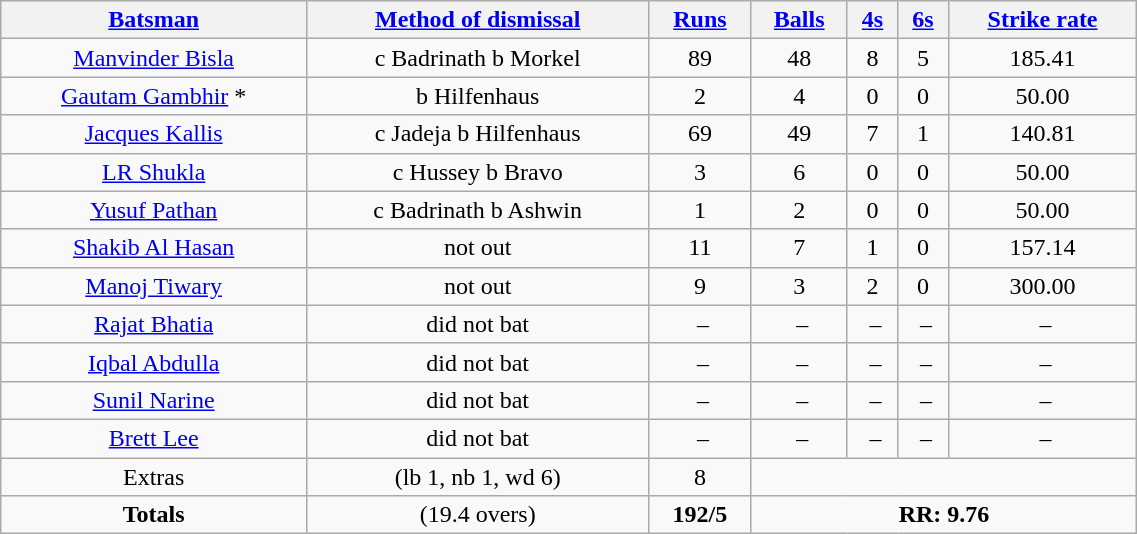<table border="1" cellpadding="1" cellspacing="0" style="border: gray solid 1px; border-collapse: collapse; text-align: center; width: 60%;" class=wikitable>
<tr>
<th><a href='#'>Batsman</a></th>
<th><a href='#'>Method of dismissal</a></th>
<th><a href='#'>Runs</a></th>
<th><a href='#'>Balls</a></th>
<th><a href='#'>4s</a></th>
<th><a href='#'>6s</a></th>
<th><a href='#'>Strike rate</a></th>
</tr>
<tr>
<td><a href='#'>Manvinder Bisla</a> </td>
<td>c Badrinath b Morkel</td>
<td>89</td>
<td>48</td>
<td>8</td>
<td>5</td>
<td>185.41</td>
</tr>
<tr>
<td><a href='#'>Gautam Gambhir</a> *</td>
<td>b Hilfenhaus</td>
<td>2</td>
<td>4</td>
<td>0</td>
<td>0</td>
<td>50.00</td>
</tr>
<tr>
<td><a href='#'>Jacques Kallis</a></td>
<td>c Jadeja b Hilfenhaus</td>
<td>69</td>
<td>49</td>
<td>7</td>
<td>1</td>
<td>140.81</td>
</tr>
<tr>
<td><a href='#'>LR Shukla</a></td>
<td>c Hussey b Bravo</td>
<td>3</td>
<td>6</td>
<td>0</td>
<td>0</td>
<td>50.00</td>
</tr>
<tr>
<td><a href='#'>Yusuf Pathan</a></td>
<td>c Badrinath b Ashwin</td>
<td>1</td>
<td>2</td>
<td>0</td>
<td>0</td>
<td>50.00</td>
</tr>
<tr>
<td><a href='#'>Shakib Al Hasan</a></td>
<td>not out</td>
<td>11</td>
<td>7</td>
<td>1</td>
<td>0</td>
<td>157.14</td>
</tr>
<tr>
<td><a href='#'>Manoj Tiwary</a></td>
<td>not out</td>
<td>9</td>
<td>3</td>
<td>2</td>
<td>0</td>
<td>300.00</td>
</tr>
<tr>
<td><a href='#'>Rajat Bhatia</a></td>
<td>did not bat</td>
<td> –</td>
<td> –</td>
<td> –</td>
<td> –</td>
<td> –</td>
</tr>
<tr>
<td><a href='#'>Iqbal Abdulla</a></td>
<td>did not bat</td>
<td> –</td>
<td> –</td>
<td> –</td>
<td> –</td>
<td> –</td>
</tr>
<tr>
<td><a href='#'>Sunil Narine</a></td>
<td>did not bat</td>
<td> –</td>
<td> –</td>
<td> –</td>
<td> –</td>
<td> –</td>
</tr>
<tr>
<td><a href='#'>Brett Lee</a></td>
<td>did not bat</td>
<td> –</td>
<td> –</td>
<td> –</td>
<td> –</td>
<td> –</td>
</tr>
<tr>
<td>Extras</td>
<td>(lb 1, nb 1, wd 6)</td>
<td>8</td>
<td colspan="4"></td>
</tr>
<tr>
<td><strong>Totals</strong></td>
<td>(19.4 overs)</td>
<td><strong>192/5</strong></td>
<td colspan="4"><strong>RR: 9.76</strong></td>
</tr>
</table>
